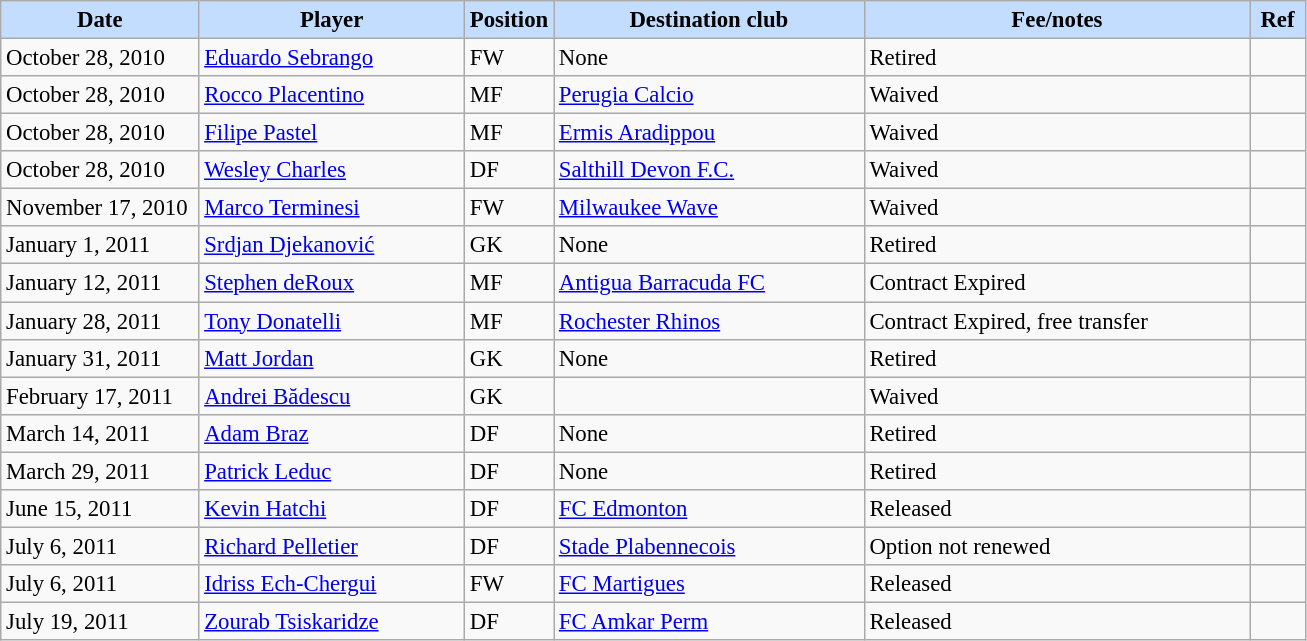<table class="wikitable" style="text-align:left; font-size:95%;">
<tr>
<th style="background:#c2ddff; width:125px;">Date</th>
<th style="background:#c2ddff; width:170px;">Player</th>
<th style="background:#c2ddff; width:50px;">Position</th>
<th style="background:#c2ddff; width:200px;">Destination club</th>
<th style="background:#c2ddff; width:250px;">Fee/notes</th>
<th style="background:#c2ddff; width:30px;">Ref</th>
</tr>
<tr>
<td>October 28, 2010</td>
<td> <a href='#'>Eduardo Sebrango</a></td>
<td>FW</td>
<td>None</td>
<td>Retired</td>
<td></td>
</tr>
<tr>
<td>October 28, 2010</td>
<td> <a href='#'>Rocco Placentino</a></td>
<td>MF</td>
<td> <a href='#'>Perugia Calcio</a></td>
<td>Waived</td>
<td></td>
</tr>
<tr>
<td>October 28, 2010</td>
<td> <a href='#'>Filipe Pastel</a></td>
<td>MF</td>
<td><a href='#'>Ermis Aradippou</a></td>
<td>Waived</td>
<td></td>
</tr>
<tr>
<td>October 28, 2010</td>
<td> <a href='#'>Wesley Charles</a></td>
<td>DF</td>
<td><a href='#'>Salthill Devon F.C.</a></td>
<td>Waived</td>
<td></td>
</tr>
<tr>
<td>November 17, 2010</td>
<td> <a href='#'>Marco Terminesi</a></td>
<td>FW</td>
<td><a href='#'>Milwaukee Wave</a></td>
<td>Waived</td>
<td></td>
</tr>
<tr>
<td>January 1, 2011</td>
<td> <a href='#'>Srdjan Djekanović</a></td>
<td>GK</td>
<td>None</td>
<td>Retired</td>
<td></td>
</tr>
<tr>
<td>January 12, 2011</td>
<td> <a href='#'>Stephen deRoux</a></td>
<td>MF</td>
<td><a href='#'>Antigua Barracuda FC</a></td>
<td>Contract Expired</td>
<td></td>
</tr>
<tr>
<td>January 28, 2011</td>
<td> <a href='#'>Tony Donatelli</a></td>
<td>MF</td>
<td><a href='#'>Rochester Rhinos</a></td>
<td>Contract Expired, free transfer</td>
<td></td>
</tr>
<tr>
<td>January 31, 2011</td>
<td> <a href='#'>Matt Jordan</a></td>
<td>GK</td>
<td>None</td>
<td>Retired</td>
<td></td>
</tr>
<tr>
<td>February 17, 2011</td>
<td> <a href='#'>Andrei Bădescu</a></td>
<td>GK</td>
<td></td>
<td>Waived</td>
<td></td>
</tr>
<tr>
<td>March 14, 2011</td>
<td> <a href='#'>Adam Braz</a></td>
<td>DF</td>
<td>None</td>
<td>Retired</td>
<td></td>
</tr>
<tr>
<td>March 29, 2011</td>
<td> <a href='#'>Patrick Leduc</a></td>
<td>DF</td>
<td>None</td>
<td>Retired</td>
<td></td>
</tr>
<tr>
<td>June 15, 2011</td>
<td> <a href='#'>Kevin Hatchi</a></td>
<td>DF</td>
<td><a href='#'>FC Edmonton</a></td>
<td>Released</td>
<td></td>
</tr>
<tr>
<td>July 6, 2011</td>
<td> <a href='#'>Richard Pelletier</a></td>
<td>DF</td>
<td><a href='#'>Stade Plabennecois</a></td>
<td>Option not renewed</td>
<td></td>
</tr>
<tr>
<td>July 6, 2011</td>
<td> <a href='#'>Idriss Ech-Chergui</a></td>
<td>FW</td>
<td> <a href='#'>FC Martigues</a></td>
<td>Released</td>
<td></td>
</tr>
<tr>
<td>July 19, 2011</td>
<td> <a href='#'>Zourab Tsiskaridze</a></td>
<td>DF</td>
<td><a href='#'>FC Amkar Perm</a></td>
<td>Released</td>
<td></td>
</tr>
</table>
